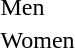<table>
<tr>
<td>Men<br></td>
<td></td>
<td></td>
<td></td>
</tr>
<tr>
<td>Women<br></td>
<td></td>
<td></td>
<td></td>
</tr>
</table>
